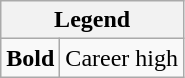<table class="wikitable mw-collapsible mw-collapsed">
<tr>
<th colspan="2">Legend</th>
</tr>
<tr>
<td><strong>Bold</strong></td>
<td>Career high</td>
</tr>
</table>
